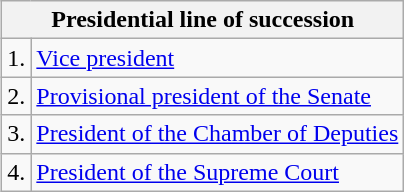<table class="wikitable" style="margin:1ex 0 1ex 1ex;">
<tr>
<th colspan="2">Presidential line of succession</th>
</tr>
<tr>
<td>1.</td>
<td><a href='#'>Vice president</a></td>
</tr>
<tr>
<td>2.</td>
<td><a href='#'>Provisional president of the Senate</a></td>
</tr>
<tr>
<td>3.</td>
<td><a href='#'>President of the Chamber of Deputies</a></td>
</tr>
<tr>
<td>4.</td>
<td><a href='#'>President of the Supreme Court</a></td>
</tr>
</table>
